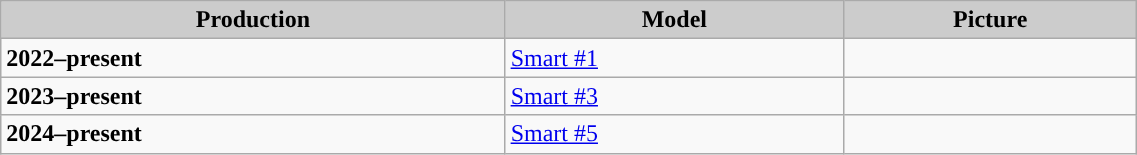<table class="wikitable" style="width:60%;">
<tr>
<td style="background:#ccc;text-align:center;"><strong>Production</strong></td>
<td style="background:#ccc;text-align:center;"><strong>Model</strong></td>
<td style="background:#ccc;text-align:center;"><strong>Picture</strong></td>
</tr>
<tr>
<td><strong>2022–present</strong></td>
<td><a href='#'>Smart #1</a></td>
<td></td>
</tr>
<tr>
<td><strong>2023–present</strong></td>
<td><a href='#'>Smart #3</a></td>
<td></td>
</tr>
<tr>
<td><strong>2024–present</strong></td>
<td><a href='#'>Smart #5</a></td>
<td></td>
</tr>
</table>
